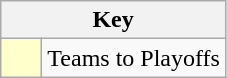<table class="wikitable" style="text-align: center;">
<tr>
<th colspan=2>Key</th>
</tr>
<tr>
<td style="background:#ffc; width:20px;"></td>
<td align=left>Teams to Playoffs</td>
</tr>
</table>
